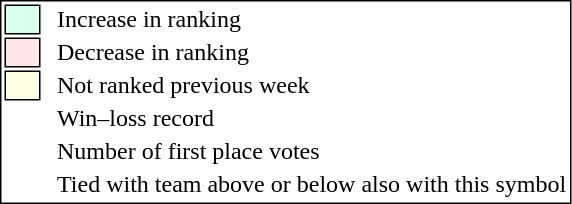<table style="border:1px solid black;">
<tr>
<td style="background:#D8FFEB; width:20px; border:1px solid black;"></td>
<td> </td>
<td>Increase in ranking</td>
</tr>
<tr>
<td style="background:#FFE6E6; width:20px; border:1px solid black;"></td>
<td> </td>
<td>Decrease in ranking</td>
</tr>
<tr>
<td style="background:#FFFFE6; width:20px; border:1px solid black;"></td>
<td> </td>
<td>Not ranked previous week</td>
</tr>
<tr>
<td></td>
<td> </td>
<td>Win–loss record</td>
</tr>
<tr>
<td></td>
<td> </td>
<td>Number of first place votes</td>
</tr>
<tr>
<td></td>
<td></td>
<td>Tied with team above or below also with this symbol</td>
</tr>
</table>
